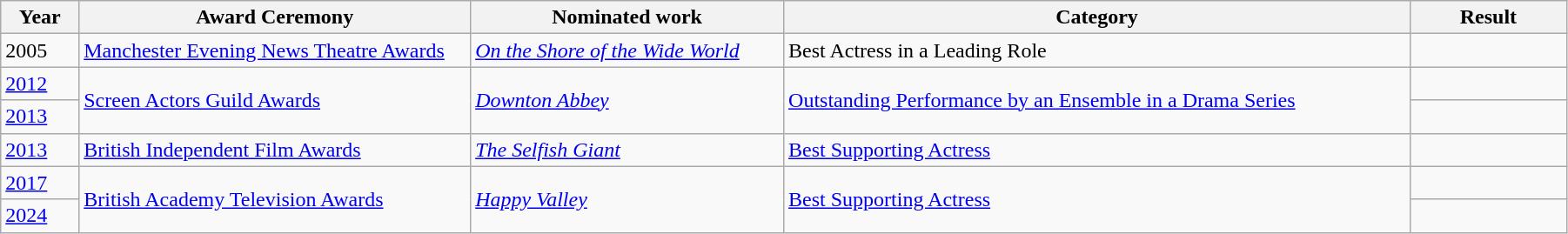<table style="width:95%;" class="wikitable sortable">
<tr>
<th style="width:5%;">Year</th>
<th style="width:25%;">Award Ceremony</th>
<th style="width:20%;">Nominated work</th>
<th style="width:40%;">Category</th>
<th style="width:10%;">Result</th>
</tr>
<tr>
<td>2005</td>
<td><a href='#'>Manchester Evening News Theatre Awards</a></td>
<td><em><a href='#'>On the Shore of the Wide World</a></em></td>
<td>Best Actress in a Leading Role</td>
<td></td>
</tr>
<tr>
<td><a href='#'>2012</a></td>
<td rowspan="2"><a href='#'>Screen Actors Guild Awards</a></td>
<td rowspan=2><em><a href='#'>Downton Abbey</a></em></td>
<td rowspan="2"><a href='#'>Outstanding Performance by an Ensemble in a Drama Series</a></td>
<td></td>
</tr>
<tr>
<td><a href='#'>2013</a></td>
<td> </td>
</tr>
<tr>
<td><a href='#'>2013</a></td>
<td><a href='#'>British Independent Film Awards</a></td>
<td><em><a href='#'>The Selfish Giant</a></em></td>
<td><a href='#'>Best Supporting Actress</a></td>
<td></td>
</tr>
<tr>
<td><a href='#'>2017</a></td>
<td rowspan="2"><a href='#'>British Academy Television Awards</a></td>
<td rowspan="2"><em><a href='#'>Happy Valley</a></em></td>
<td rowspan="2"><a href='#'>Best Supporting Actress</a></td>
<td></td>
</tr>
<tr>
<td><a href='#'>2024</a></td>
<td></td>
</tr>
</table>
